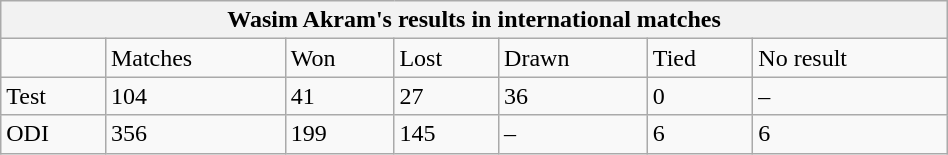<table class="wikitable" style="float:right; margin-left:1em; width:50%;">
<tr>
<th colspan="7">Wasim Akram's results in international matches</th>
</tr>
<tr>
<td> </td>
<td>Matches</td>
<td>Won</td>
<td>Lost</td>
<td>Drawn</td>
<td>Tied</td>
<td>No result</td>
</tr>
<tr>
<td>Test</td>
<td>104</td>
<td>41</td>
<td>27</td>
<td>36</td>
<td>0</td>
<td>–</td>
</tr>
<tr>
<td>ODI</td>
<td>356</td>
<td>199</td>
<td>145</td>
<td>–</td>
<td>6</td>
<td>6</td>
</tr>
</table>
